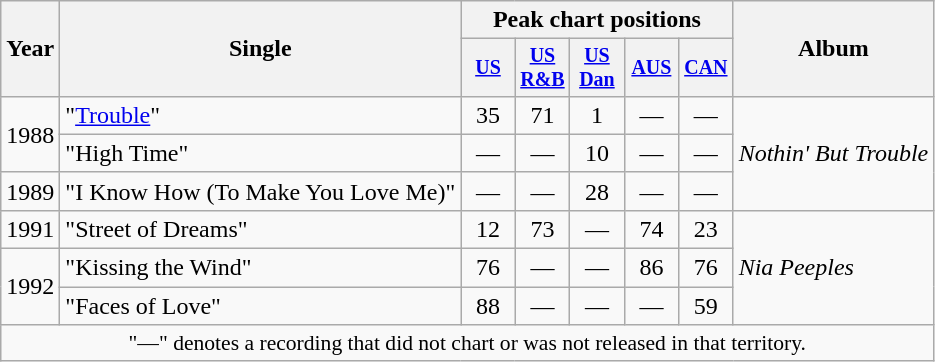<table class="wikitable" style="text-align:center;">
<tr>
<th rowspan="2">Year</th>
<th rowspan="2">Single</th>
<th colspan="5">Peak chart positions</th>
<th rowspan="2">Album</th>
</tr>
<tr style="font-size:smaller;">
<th style="width:30px;"><a href='#'>US</a><br></th>
<th style="width:30px;"><a href='#'>US<br>R&B</a><br></th>
<th style="width:30px;"><a href='#'>US<br>Dan</a><br></th>
<th style="width:30px;"><a href='#'>AUS</a><br></th>
<th style="width:30px;"><a href='#'>CAN</a><br></th>
</tr>
<tr>
<td rowspan="2">1988</td>
<td style="text-align:left;">"<a href='#'>Trouble</a>"</td>
<td>35</td>
<td>71</td>
<td>1</td>
<td>—</td>
<td>—</td>
<td style="text-align:left;" rowspan="3"><em>Nothin' But Trouble</em></td>
</tr>
<tr>
<td style="text-align:left;">"High Time"</td>
<td>—</td>
<td>—</td>
<td>10</td>
<td>—</td>
<td>—</td>
</tr>
<tr>
<td>1989</td>
<td style="text-align:left;">"I Know How (To Make You Love Me)"</td>
<td>—</td>
<td>—</td>
<td>28</td>
<td>—</td>
<td>—</td>
</tr>
<tr>
<td>1991</td>
<td style="text-align:left;">"Street of Dreams"</td>
<td>12</td>
<td>73</td>
<td>—</td>
<td>74</td>
<td>23</td>
<td style="text-align:left;" rowspan="3"><em>Nia Peeples</em></td>
</tr>
<tr>
<td rowspan="2">1992</td>
<td style="text-align:left;">"Kissing the Wind"</td>
<td>76</td>
<td>—</td>
<td>—</td>
<td>86</td>
<td>76</td>
</tr>
<tr>
<td style="text-align:left;">"Faces of Love"</td>
<td>88</td>
<td>—</td>
<td>—</td>
<td>—</td>
<td>59</td>
</tr>
<tr>
<td style="font-size:90%" colspan="14">"—" denotes a recording that did not chart or was not released in that territory.</td>
</tr>
</table>
